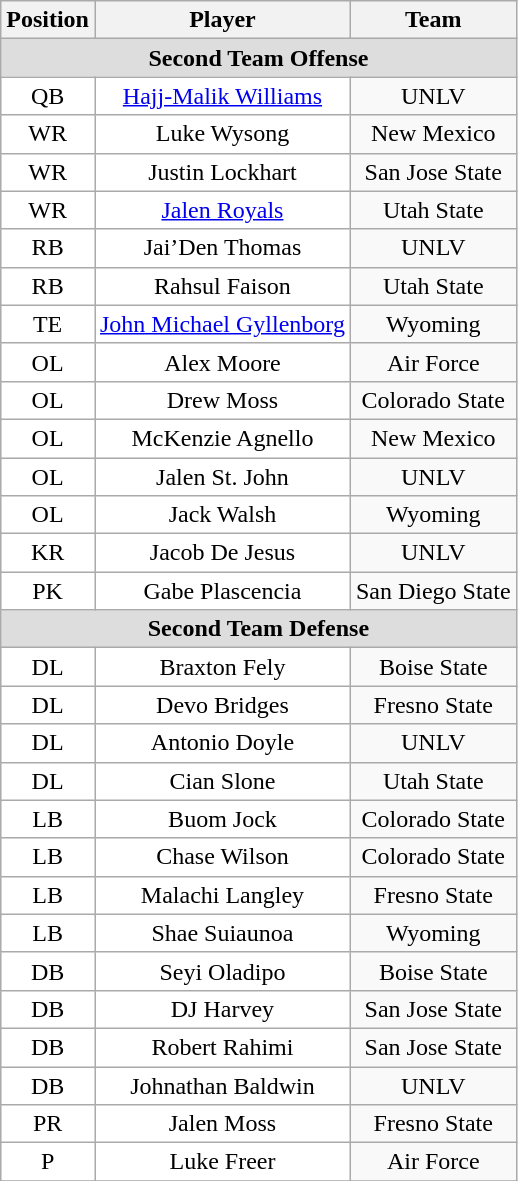<table class="wikitable" border="0">
<tr>
<th>Position</th>
<th>Player</th>
<th>Team</th>
</tr>
<tr>
<td colspan="3" style="text-align:center; background:#ddd;"><strong>Second Team Offense </strong></td>
</tr>
<tr style="text-align:center;">
<td style="background:white">QB</td>
<td style="background:white"><a href='#'>Hajj-Malik Williams</a></td>
<td style=>UNLV</td>
</tr>
<tr style="text-align:center;">
<td style="background:white">WR</td>
<td style="background:white">Luke Wysong</td>
<td style=>New Mexico</td>
</tr>
<tr style="text-align:center;">
<td style="background:white">WR</td>
<td style="background:white">Justin Lockhart</td>
<td style=>San Jose State</td>
</tr>
<tr style="text-align:center;">
<td style="background:white">WR</td>
<td style="background:white"><a href='#'>Jalen Royals</a></td>
<td style=>Utah State</td>
</tr>
<tr style="text-align:center;">
<td style="background:white">RB</td>
<td style="background:white">Jai’Den Thomas</td>
<td style=>UNLV</td>
</tr>
<tr style="text-align:center;">
<td style="background:white">RB</td>
<td style="background:white">Rahsul Faison</td>
<td style=>Utah State</td>
</tr>
<tr style="text-align:center;">
<td style="background:white">TE</td>
<td style="background:white"><a href='#'>John Michael Gyllenborg</a></td>
<td style=>Wyoming</td>
</tr>
<tr style="text-align:center;">
<td style="background:white">OL</td>
<td style="background:white">Alex Moore</td>
<td style=>Air Force</td>
</tr>
<tr style="text-align:center;">
<td style="background:white">OL</td>
<td style="background:white">Drew Moss</td>
<td style=>Colorado State</td>
</tr>
<tr style="text-align:center;">
<td style="background:white">OL</td>
<td style="background:white">McKenzie Agnello</td>
<td style=>New Mexico</td>
</tr>
<tr style="text-align:center;">
<td style="background:white">OL</td>
<td style="background:white">Jalen St. John</td>
<td style=>UNLV</td>
</tr>
<tr style="text-align:center;">
<td style="background:white">OL</td>
<td style="background:white">Jack Walsh</td>
<td style=>Wyoming</td>
</tr>
<tr style="text-align:center;">
<td style="background:white">KR</td>
<td style="background:white">Jacob De Jesus</td>
<td style=>UNLV</td>
</tr>
<tr style="text-align:center;">
<td style="background:white">PK</td>
<td style="background:white">Gabe Plascencia</td>
<td style=>San Diego State</td>
</tr>
<tr>
<td colspan="3" style="text-align:center; background:#ddd;"><strong>Second Team Defense</strong></td>
</tr>
<tr style="text-align:center;">
<td style="background:white">DL</td>
<td style="background:white">Braxton Fely</td>
<td style=>Boise State</td>
</tr>
<tr style="text-align:center;">
<td style="background:white">DL</td>
<td style="background:white">Devo Bridges</td>
<td style=>Fresno State</td>
</tr>
<tr style="text-align:center;">
<td style="background:white">DL</td>
<td style="background:white">Antonio Doyle</td>
<td style=>UNLV</td>
</tr>
<tr style="text-align:center;">
<td style="background:white">DL</td>
<td style="background:white">Cian Slone</td>
<td style=>Utah State</td>
</tr>
<tr style="text-align:center;">
<td style="background:white">LB</td>
<td style="background:white">Buom Jock</td>
<td style=>Colorado State</td>
</tr>
<tr style="text-align:center;">
<td style="background:white">LB</td>
<td style="background:white">Chase Wilson</td>
<td style=>Colorado State</td>
</tr>
<tr style="text-align:center;">
<td style="background:white">LB</td>
<td style="background:white">Malachi Langley</td>
<td style=>Fresno State</td>
</tr>
<tr style="text-align:center;">
<td style="background:white">LB</td>
<td style="background:white">Shae Suiaunoa</td>
<td style=>Wyoming</td>
</tr>
<tr style="text-align:center;">
<td style="background:white">DB</td>
<td style="background:white">Seyi Oladipo</td>
<td style=>Boise State</td>
</tr>
<tr style="text-align:center;">
<td style="background:white">DB</td>
<td style="background:white">DJ Harvey</td>
<td style=>San Jose State</td>
</tr>
<tr style="text-align:center;">
<td style="background:white">DB</td>
<td style="background:white">Robert Rahimi</td>
<td style=>San Jose State</td>
</tr>
<tr style="text-align:center;">
<td style="background:white">DB</td>
<td style="background:white">Johnathan Baldwin</td>
<td style=>UNLV</td>
</tr>
<tr style="text-align:center;">
<td style="background:white">PR</td>
<td style="background:white">Jalen Moss</td>
<td style=>Fresno State</td>
</tr>
<tr style="text-align:center;">
<td style="background:white">P</td>
<td style="background:white">Luke Freer</td>
<td style=>Air Force</td>
</tr>
<tr>
</tr>
</table>
